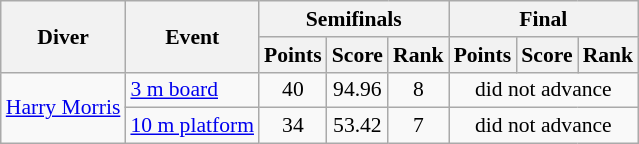<table class=wikitable style="font-size:90%">
<tr>
<th rowspan=2>Diver</th>
<th rowspan=2>Event</th>
<th colspan=3>Semifinals</th>
<th colspan=3>Final</th>
</tr>
<tr>
<th>Points</th>
<th>Score</th>
<th>Rank</th>
<th>Points</th>
<th>Score</th>
<th>Rank</th>
</tr>
<tr>
<td rowspan=2><a href='#'>Harry Morris</a></td>
<td><a href='#'>3 m board</a></td>
<td align=center>40</td>
<td align=center>94.96</td>
<td align=center>8</td>
<td align=center colspan=3>did not advance</td>
</tr>
<tr>
<td><a href='#'>10 m platform</a></td>
<td align=center>34</td>
<td align=center>53.42</td>
<td align=center>7</td>
<td align=center colspan=3>did not advance</td>
</tr>
</table>
